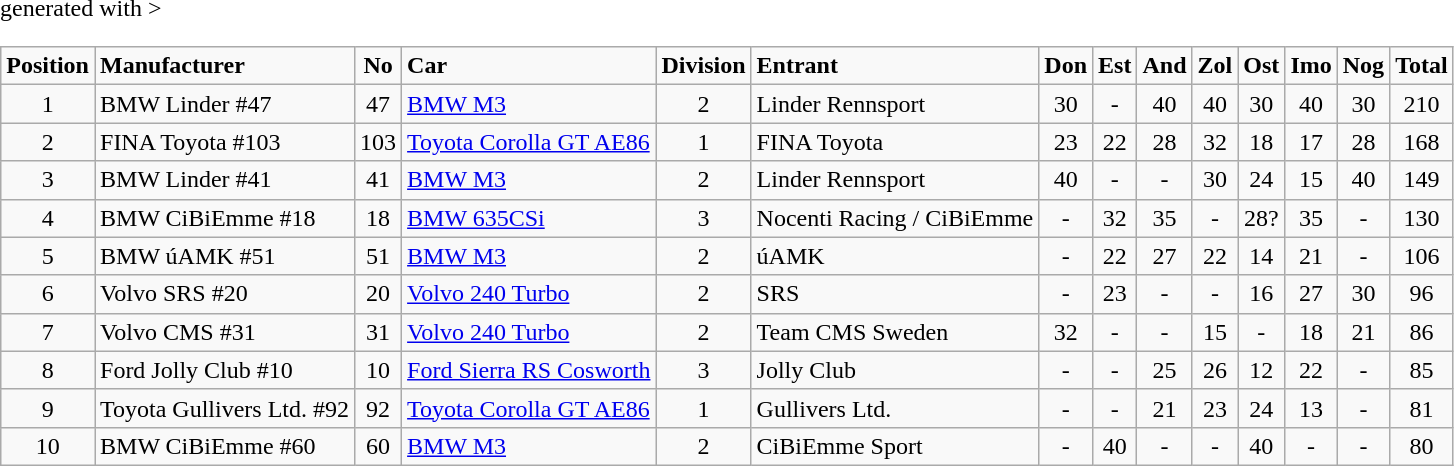<table class="wikitable" <hiddentext>generated with >
<tr style="font-weight:bold">
<td height="14" align="center">Position </td>
<td>Manufacturer </td>
<td align="center">No </td>
<td>Car </td>
<td align="center">Division </td>
<td>Entrant </td>
<td align="center">Don </td>
<td align="center">Est </td>
<td align="center">And </td>
<td align="center">Zol </td>
<td align="center">Ost </td>
<td align="center">Imo </td>
<td align="center">Nog </td>
<td align="center">Total </td>
</tr>
<tr>
<td height="14" align="center">1</td>
<td>BMW Linder #47</td>
<td align="center">47</td>
<td><a href='#'>BMW M3</a></td>
<td align="center">2</td>
<td>Linder Rennsport</td>
<td align="center">30</td>
<td align="center">-</td>
<td align="center">40</td>
<td align="center">40</td>
<td align="center">30</td>
<td align="center">40</td>
<td align="center">30</td>
<td align="center">210</td>
</tr>
<tr>
<td height="14" align="center">2</td>
<td>FINA Toyota #103</td>
<td align="center">103</td>
<td><a href='#'>Toyota Corolla GT AE86</a></td>
<td align="center">1</td>
<td>FINA Toyota</td>
<td align="center">23</td>
<td align="center">22</td>
<td align="center">28</td>
<td align="center">32</td>
<td align="center">18</td>
<td align="center">17</td>
<td align="center">28</td>
<td align="center">168</td>
</tr>
<tr>
<td height="14" align="center">3</td>
<td>BMW Linder #41</td>
<td align="center">41</td>
<td><a href='#'>BMW M3</a></td>
<td align="center">2</td>
<td>Linder Rennsport</td>
<td align="center">40</td>
<td align="center">-</td>
<td align="center">-</td>
<td align="center">30</td>
<td align="center">24</td>
<td align="center">15</td>
<td align="center">40</td>
<td align="center">149</td>
</tr>
<tr>
<td height="14" align="center">4</td>
<td>BMW CiBiEmme #18</td>
<td align="center">18</td>
<td><a href='#'>BMW 635CSi</a></td>
<td align="center">3</td>
<td>Nocenti Racing / CiBiEmme</td>
<td align="center">-</td>
<td align="center">32</td>
<td align="center">35</td>
<td align="center">-</td>
<td align="center">28?</td>
<td align="center">35</td>
<td align="center">-</td>
<td align="center">130</td>
</tr>
<tr>
<td height="14" align="center">5</td>
<td>BMW úAMK #51</td>
<td align="center">51</td>
<td><a href='#'>BMW M3</a></td>
<td align="center">2</td>
<td>úAMK</td>
<td align="center">-</td>
<td align="center">22</td>
<td align="center">27</td>
<td align="center">22</td>
<td align="center">14</td>
<td align="center">21</td>
<td align="center">-</td>
<td align="center">106</td>
</tr>
<tr>
<td height="14" align="center">6</td>
<td>Volvo SRS #20</td>
<td align="center">20</td>
<td><a href='#'>Volvo 240 Turbo</a></td>
<td align="center">2</td>
<td>SRS</td>
<td align="center">-</td>
<td align="center">23</td>
<td align="center">-</td>
<td align="center">-</td>
<td align="center">16</td>
<td align="center">27</td>
<td align="center">30</td>
<td align="center">96</td>
</tr>
<tr>
<td height="14" align="center">7</td>
<td>Volvo CMS #31</td>
<td align="center">31</td>
<td><a href='#'>Volvo 240 Turbo</a></td>
<td align="center">2</td>
<td>Team CMS Sweden</td>
<td align="center">32</td>
<td align="center">-</td>
<td align="center">-</td>
<td align="center">15</td>
<td align="center">-</td>
<td align="center">18</td>
<td align="center">21</td>
<td align="center">86</td>
</tr>
<tr>
<td height="14" align="center">8</td>
<td>Ford Jolly Club #10</td>
<td align="center">10</td>
<td><a href='#'>Ford Sierra RS Cosworth</a></td>
<td align="center">3</td>
<td>Jolly Club</td>
<td align="center">-</td>
<td align="center">-</td>
<td align="center">25</td>
<td align="center">26</td>
<td align="center">12</td>
<td align="center">22</td>
<td align="center">-</td>
<td align="center">85</td>
</tr>
<tr>
<td height="14" align="center">9</td>
<td>Toyota Gullivers Ltd. #92</td>
<td align="center">92</td>
<td><a href='#'>Toyota Corolla GT AE86</a></td>
<td align="center">1</td>
<td>Gullivers Ltd.</td>
<td align="center">-</td>
<td align="center">-</td>
<td align="center">21</td>
<td align="center">23</td>
<td align="center">24</td>
<td align="center">13</td>
<td align="center">-</td>
<td align="center">81</td>
</tr>
<tr>
<td height="14" align="center">10</td>
<td>BMW CiBiEmme #60</td>
<td align="center">60</td>
<td><a href='#'>BMW M3</a></td>
<td align="center">2</td>
<td>CiBiEmme Sport</td>
<td align="center">-</td>
<td align="center">40</td>
<td align="center">-</td>
<td align="center">-</td>
<td align="center">40</td>
<td align="center">-</td>
<td align="center">-</td>
<td align="center">80</td>
</tr>
</table>
